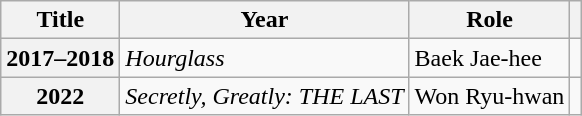<table class="wikitable plainrowheaders sortable">
<tr>
<th scope="col">Title</th>
<th scope="col">Year</th>
<th scope="col">Role</th>
<th scope="col" class="unsortable"></th>
</tr>
<tr>
<th scope="row">2017–2018</th>
<td><em>Hourglass</em></td>
<td>Baek Jae-hee</td>
<td></td>
</tr>
<tr>
<th scope="row">2022</th>
<td><em>Secretly, Greatly: THE LAST</em></td>
<td>Won Ryu-hwan</td>
<td></td>
</tr>
</table>
